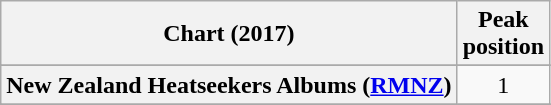<table class="wikitable sortable plainrowheaders" style="text-align:center">
<tr>
<th scope="col">Chart (2017)</th>
<th scope="col">Peak<br> position</th>
</tr>
<tr>
</tr>
<tr>
</tr>
<tr>
</tr>
<tr>
<th scope="row">New Zealand Heatseekers Albums (<a href='#'>RMNZ</a>)</th>
<td>1</td>
</tr>
<tr>
</tr>
<tr>
</tr>
<tr>
</tr>
<tr>
</tr>
</table>
